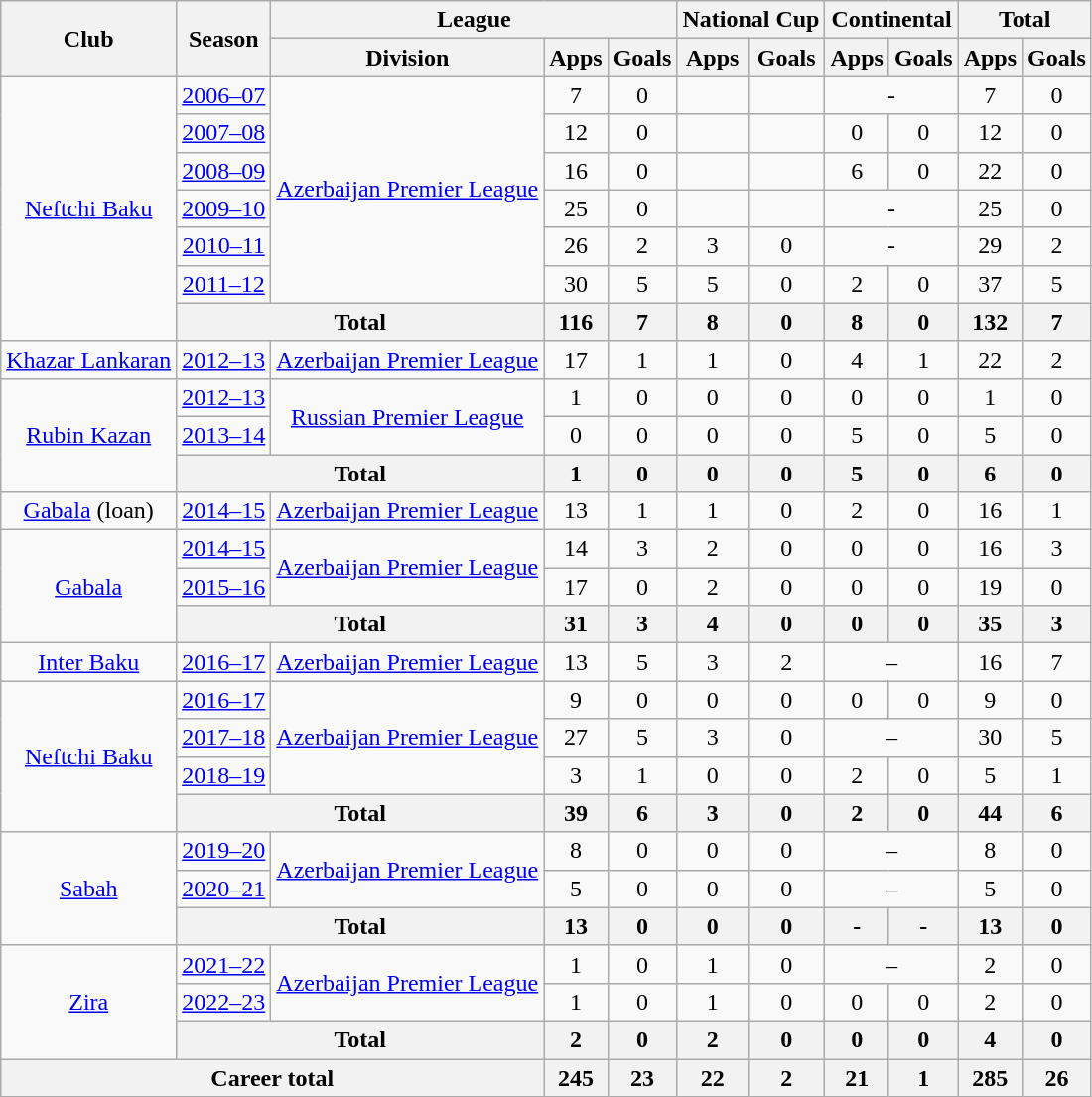<table class="wikitable" style="text-align: center;">
<tr>
<th rowspan="2">Club</th>
<th rowspan="2">Season</th>
<th colspan="3">League</th>
<th colspan="2">National Cup</th>
<th colspan="2">Continental</th>
<th colspan="2">Total</th>
</tr>
<tr>
<th>Division</th>
<th>Apps</th>
<th>Goals</th>
<th>Apps</th>
<th>Goals</th>
<th>Apps</th>
<th>Goals</th>
<th>Apps</th>
<th>Goals</th>
</tr>
<tr>
<td rowspan="7" valign="center"><a href='#'>Neftchi Baku</a></td>
<td><a href='#'>2006–07</a></td>
<td rowspan="6" valign="center"><a href='#'>Azerbaijan Premier League</a></td>
<td>7</td>
<td>0</td>
<td></td>
<td></td>
<td colspan="2">-</td>
<td>7</td>
<td>0</td>
</tr>
<tr>
<td><a href='#'>2007–08</a></td>
<td>12</td>
<td>0</td>
<td></td>
<td></td>
<td>0</td>
<td>0</td>
<td>12</td>
<td>0</td>
</tr>
<tr>
<td><a href='#'>2008–09</a></td>
<td>16</td>
<td>0</td>
<td></td>
<td></td>
<td>6</td>
<td>0</td>
<td>22</td>
<td>0</td>
</tr>
<tr>
<td><a href='#'>2009–10</a></td>
<td>25</td>
<td>0</td>
<td></td>
<td></td>
<td colspan="2">-</td>
<td>25</td>
<td>0</td>
</tr>
<tr>
<td><a href='#'>2010–11</a></td>
<td>26</td>
<td>2</td>
<td>3</td>
<td>0</td>
<td colspan="2">-</td>
<td>29</td>
<td>2</td>
</tr>
<tr>
<td><a href='#'>2011–12</a></td>
<td>30</td>
<td>5</td>
<td>5</td>
<td>0</td>
<td>2</td>
<td>0</td>
<td>37</td>
<td>5</td>
</tr>
<tr>
<th colspan="2">Total</th>
<th>116</th>
<th>7</th>
<th>8</th>
<th>0</th>
<th>8</th>
<th>0</th>
<th>132</th>
<th>7</th>
</tr>
<tr>
<td valign="center"><a href='#'>Khazar Lankaran</a></td>
<td><a href='#'>2012–13</a></td>
<td><a href='#'>Azerbaijan Premier League</a></td>
<td>17</td>
<td>1</td>
<td>1</td>
<td>0</td>
<td>4</td>
<td>1</td>
<td>22</td>
<td>2</td>
</tr>
<tr>
<td rowspan="3" valign="center"><a href='#'>Rubin Kazan</a></td>
<td><a href='#'>2012–13</a></td>
<td rowspan="2" valign="center"><a href='#'>Russian Premier League</a></td>
<td>1</td>
<td>0</td>
<td>0</td>
<td>0</td>
<td>0</td>
<td>0</td>
<td>1</td>
<td>0</td>
</tr>
<tr>
<td><a href='#'>2013–14</a></td>
<td>0</td>
<td>0</td>
<td>0</td>
<td>0</td>
<td>5</td>
<td>0</td>
<td>5</td>
<td>0</td>
</tr>
<tr>
<th colspan="2">Total</th>
<th>1</th>
<th>0</th>
<th>0</th>
<th>0</th>
<th>5</th>
<th>0</th>
<th>6</th>
<th>0</th>
</tr>
<tr>
<td valign="center"><a href='#'>Gabala</a> (loan)</td>
<td><a href='#'>2014–15</a></td>
<td><a href='#'>Azerbaijan Premier League</a></td>
<td>13</td>
<td>1</td>
<td>1</td>
<td>0</td>
<td>2</td>
<td>0</td>
<td>16</td>
<td>1</td>
</tr>
<tr>
<td rowspan="3" valign="center"><a href='#'>Gabala</a></td>
<td><a href='#'>2014–15</a></td>
<td rowspan="2" valign="center"><a href='#'>Azerbaijan Premier League</a></td>
<td>14</td>
<td>3</td>
<td>2</td>
<td>0</td>
<td>0</td>
<td>0</td>
<td>16</td>
<td>3</td>
</tr>
<tr>
<td><a href='#'>2015–16</a></td>
<td>17</td>
<td>0</td>
<td>2</td>
<td>0</td>
<td>0</td>
<td>0</td>
<td>19</td>
<td>0</td>
</tr>
<tr>
<th colspan="2">Total</th>
<th>31</th>
<th>3</th>
<th>4</th>
<th>0</th>
<th>0</th>
<th>0</th>
<th>35</th>
<th>3</th>
</tr>
<tr>
<td valign="center"><a href='#'>Inter Baku</a></td>
<td><a href='#'>2016–17</a></td>
<td><a href='#'>Azerbaijan Premier League</a></td>
<td>13</td>
<td>5</td>
<td>3</td>
<td>2</td>
<td colspan="2">–</td>
<td>16</td>
<td>7</td>
</tr>
<tr>
<td rowspan="4" valign="center"><a href='#'>Neftchi Baku</a></td>
<td><a href='#'>2016–17</a></td>
<td rowspan="3" valign="center"><a href='#'>Azerbaijan Premier League</a></td>
<td>9</td>
<td>0</td>
<td>0</td>
<td>0</td>
<td>0</td>
<td>0</td>
<td>9</td>
<td>0</td>
</tr>
<tr>
<td><a href='#'>2017–18</a></td>
<td>27</td>
<td>5</td>
<td>3</td>
<td>0</td>
<td colspan="2">–</td>
<td>30</td>
<td>5</td>
</tr>
<tr>
<td><a href='#'>2018–19</a></td>
<td>3</td>
<td>1</td>
<td>0</td>
<td>0</td>
<td>2</td>
<td>0</td>
<td>5</td>
<td>1</td>
</tr>
<tr>
<th colspan="2">Total</th>
<th>39</th>
<th>6</th>
<th>3</th>
<th>0</th>
<th>2</th>
<th>0</th>
<th>44</th>
<th>6</th>
</tr>
<tr>
<td rowspan="3" valign="center"><a href='#'>Sabah</a></td>
<td><a href='#'>2019–20</a></td>
<td rowspan="2" valign="center"><a href='#'>Azerbaijan Premier League</a></td>
<td>8</td>
<td>0</td>
<td>0</td>
<td>0</td>
<td colspan="2">–</td>
<td>8</td>
<td>0</td>
</tr>
<tr>
<td><a href='#'>2020–21</a></td>
<td>5</td>
<td>0</td>
<td>0</td>
<td>0</td>
<td colspan="2">–</td>
<td>5</td>
<td>0</td>
</tr>
<tr>
<th colspan="2">Total</th>
<th>13</th>
<th>0</th>
<th>0</th>
<th>0</th>
<th>-</th>
<th>-</th>
<th>13</th>
<th>0</th>
</tr>
<tr>
<td rowspan="3" valign="center"><a href='#'>Zira</a></td>
<td><a href='#'>2021–22</a></td>
<td rowspan="2" valign="center"><a href='#'>Azerbaijan Premier League</a></td>
<td>1</td>
<td>0</td>
<td>1</td>
<td>0</td>
<td colspan="2">–</td>
<td>2</td>
<td>0</td>
</tr>
<tr>
<td><a href='#'>2022–23</a></td>
<td>1</td>
<td>0</td>
<td>1</td>
<td>0</td>
<td>0</td>
<td>0</td>
<td>2</td>
<td>0</td>
</tr>
<tr>
<th colspan="2">Total</th>
<th>2</th>
<th>0</th>
<th>2</th>
<th>0</th>
<th>0</th>
<th>0</th>
<th>4</th>
<th>0</th>
</tr>
<tr>
<th colspan="3">Career total</th>
<th>245</th>
<th>23</th>
<th>22</th>
<th>2</th>
<th>21</th>
<th>1</th>
<th>285</th>
<th>26</th>
</tr>
</table>
